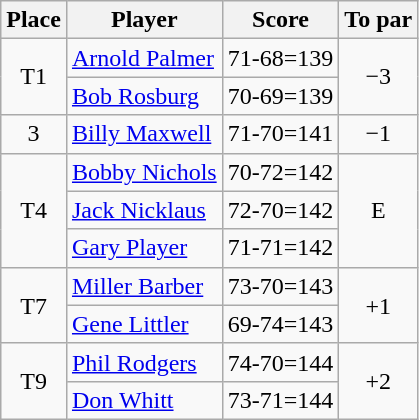<table class=wikitable>
<tr>
<th>Place</th>
<th>Player</th>
<th>Score</th>
<th>To par</th>
</tr>
<tr>
<td align=center rowspan=2>T1</td>
<td> <a href='#'>Arnold Palmer</a></td>
<td>71-68=139</td>
<td rowspan=2 align=center>−3</td>
</tr>
<tr>
<td> <a href='#'>Bob Rosburg</a></td>
<td>70-69=139</td>
</tr>
<tr>
<td align=center>3</td>
<td> <a href='#'>Billy Maxwell</a></td>
<td>71-70=141</td>
<td align=center>−1</td>
</tr>
<tr>
<td rowspan=3 align=center>T4</td>
<td> <a href='#'>Bobby Nichols</a></td>
<td>70-72=142</td>
<td rowspan=3 align=center>E</td>
</tr>
<tr>
<td> <a href='#'>Jack Nicklaus</a></td>
<td>72-70=142</td>
</tr>
<tr>
<td> <a href='#'>Gary Player</a></td>
<td>71-71=142</td>
</tr>
<tr>
<td rowspan=2 align=center>T7</td>
<td> <a href='#'>Miller Barber</a></td>
<td>73-70=143</td>
<td rowspan=2 align=center>+1</td>
</tr>
<tr>
<td> <a href='#'>Gene Littler</a></td>
<td>69-74=143</td>
</tr>
<tr>
<td rowspan=2 align=center>T9</td>
<td> <a href='#'>Phil Rodgers</a></td>
<td>74-70=144</td>
<td rowspan=2 align=center>+2</td>
</tr>
<tr>
<td> <a href='#'>Don Whitt</a></td>
<td>73-71=144</td>
</tr>
</table>
